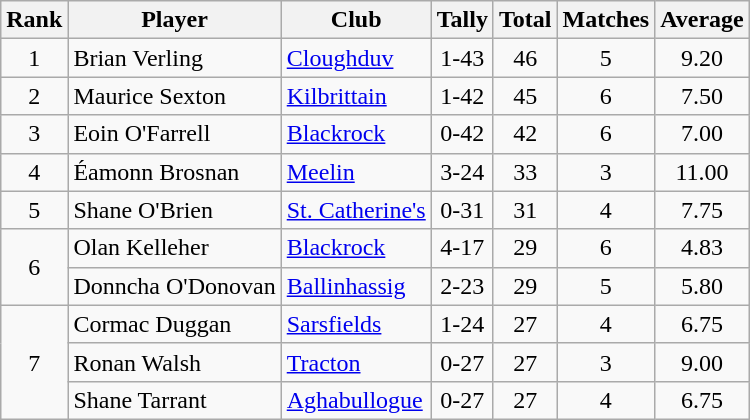<table class="wikitable">
<tr>
<th>Rank</th>
<th>Player</th>
<th>Club</th>
<th>Tally</th>
<th>Total</th>
<th>Matches</th>
<th>Average</th>
</tr>
<tr>
<td rowspan=1 align=center>1</td>
<td>Brian Verling</td>
<td><a href='#'>Cloughduv</a></td>
<td align=center>1-43</td>
<td align=center>46</td>
<td align=center>5</td>
<td align=center>9.20</td>
</tr>
<tr>
<td rowspan=1 align=center>2</td>
<td>Maurice Sexton</td>
<td><a href='#'>Kilbrittain</a></td>
<td align=center>1-42</td>
<td align=center>45</td>
<td align=center>6</td>
<td align=center>7.50</td>
</tr>
<tr>
<td rowspan=1 align=center>3</td>
<td>Eoin O'Farrell</td>
<td><a href='#'>Blackrock</a></td>
<td align=center>0-42</td>
<td align=center>42</td>
<td align=center>6</td>
<td align=center>7.00</td>
</tr>
<tr>
<td rowspan=1 align=center>4</td>
<td>Éamonn Brosnan</td>
<td><a href='#'>Meelin</a></td>
<td align=center>3-24</td>
<td align=center>33</td>
<td align=center>3</td>
<td align=center>11.00</td>
</tr>
<tr>
<td rowspan=1 align=center>5</td>
<td>Shane O'Brien</td>
<td><a href='#'>St. Catherine's</a></td>
<td align=center>0-31</td>
<td align=center>31</td>
<td align=center>4</td>
<td align=center>7.75</td>
</tr>
<tr>
<td rowspan=2 align=center>6</td>
<td>Olan Kelleher</td>
<td><a href='#'>Blackrock</a></td>
<td align=center>4-17</td>
<td align=center>29</td>
<td align=center>6</td>
<td align=center>4.83</td>
</tr>
<tr>
<td>Donncha O'Donovan</td>
<td><a href='#'>Ballinhassig</a></td>
<td align=center>2-23</td>
<td align=center>29</td>
<td align=center>5</td>
<td align=center>5.80</td>
</tr>
<tr>
<td rowspan=3 align=center>7</td>
<td>Cormac Duggan</td>
<td><a href='#'>Sarsfields</a></td>
<td align=center>1-24</td>
<td align=center>27</td>
<td align=center>4</td>
<td align=center>6.75</td>
</tr>
<tr>
<td>Ronan Walsh</td>
<td><a href='#'>Tracton</a></td>
<td align=center>0-27</td>
<td align=center>27</td>
<td align=center>3</td>
<td align=center>9.00</td>
</tr>
<tr>
<td>Shane Tarrant</td>
<td><a href='#'>Aghabullogue</a></td>
<td align=center>0-27</td>
<td align=center>27</td>
<td align=center>4</td>
<td align=center>6.75</td>
</tr>
</table>
